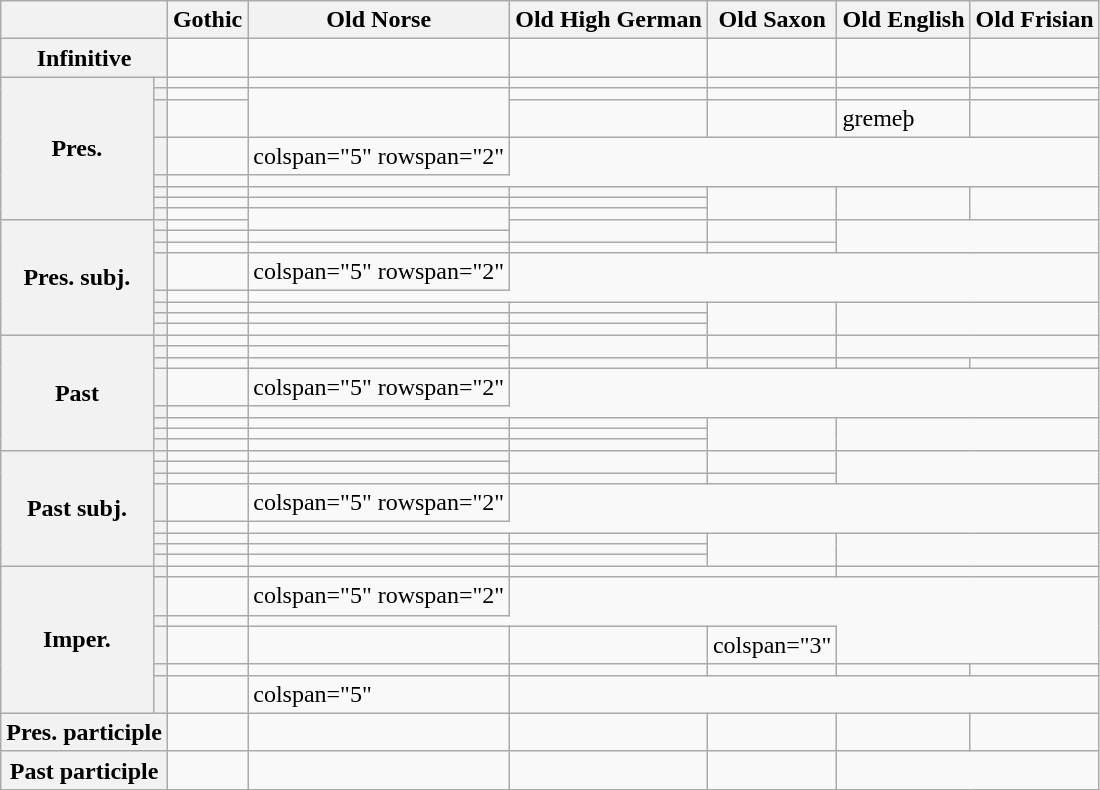<table class="wikitable">
<tr>
<th colspan=2></th>
<th>Gothic</th>
<th>Old Norse</th>
<th>Old High German</th>
<th>Old Saxon</th>
<th>Old English</th>
<th>Old Frisian</th>
</tr>
<tr>
<th colspan=2>Infinitive</th>
<td></td>
<td></td>
<td></td>
<td></td>
<td></td>
<td></td>
</tr>
<tr>
<th rowspan=8>Pres.</th>
<th></th>
<td></td>
<td></td>
<td></td>
<td></td>
<td></td>
<td></td>
</tr>
<tr>
<th></th>
<td></td>
<td rowspan="2"></td>
<td></td>
<td></td>
<td></td>
<td></td>
</tr>
<tr>
<th></th>
<td></td>
<td></td>
<td></td>
<td>gremeþ</td>
<td></td>
</tr>
<tr>
<th></th>
<td></td>
<td>colspan="5" rowspan="2" </td>
</tr>
<tr>
<th></th>
<td></td>
</tr>
<tr>
<th></th>
<td></td>
<td></td>
<td></td>
<td rowspan="3"></td>
<td rowspan="3"></td>
<td rowspan="3"></td>
</tr>
<tr>
<th></th>
<td></td>
<td></td>
<td></td>
</tr>
<tr>
<th></th>
<td></td>
<td rowspan="2"></td>
<td></td>
</tr>
<tr>
<th rowspan=8>Pres. subj.</th>
<th></th>
<td></td>
<td rowspan="2"></td>
<td rowspan="2"></td>
<td colspan="2" rowspan="3"></td>
</tr>
<tr>
<th></th>
<td></td>
<td></td>
</tr>
<tr>
<th></th>
<td></td>
<td></td>
<td></td>
<td></td>
</tr>
<tr>
<th></th>
<td></td>
<td>colspan="5" rowspan="2" </td>
</tr>
<tr>
<th></th>
<td></td>
</tr>
<tr>
<th></th>
<td></td>
<td></td>
<td></td>
<td rowspan="3"></td>
<td colspan="2" rowspan="3"></td>
</tr>
<tr>
<th></th>
<td></td>
<td></td>
<td></td>
</tr>
<tr>
<th></th>
<td></td>
<td></td>
<td></td>
</tr>
<tr>
<th rowspan=8>Past</th>
<th></th>
<td></td>
<td></td>
<td rowspan="2"></td>
<td rowspan="2"></td>
<td colspan="2" rowspan="2"></td>
</tr>
<tr>
<th></th>
<td></td>
<td></td>
</tr>
<tr>
<th></th>
<td></td>
<td></td>
<td></td>
<td></td>
<td></td>
<td></td>
</tr>
<tr>
<th></th>
<td></td>
<td>colspan="5" rowspan="2" </td>
</tr>
<tr>
<th></th>
<td></td>
</tr>
<tr>
<th></th>
<td></td>
<td></td>
<td></td>
<td rowspan="3"></td>
<td colspan="2" rowspan="3"></td>
</tr>
<tr>
<th></th>
<td></td>
<td></td>
<td></td>
</tr>
<tr>
<th></th>
<td></td>
<td></td>
<td></td>
</tr>
<tr>
<th rowspan=8>Past subj.</th>
<th></th>
<td></td>
<td></td>
<td rowspan="2"></td>
<td rowspan="2"></td>
<td colspan="2" rowspan="3"></td>
</tr>
<tr>
<th></th>
<td></td>
<td></td>
</tr>
<tr>
<th></th>
<td></td>
<td></td>
<td></td>
<td></td>
</tr>
<tr>
<th></th>
<td></td>
<td>colspan="5" rowspan="2" </td>
</tr>
<tr>
<th></th>
<td></td>
</tr>
<tr>
<th></th>
<td></td>
<td></td>
<td></td>
<td rowspan="3"></td>
<td colspan="2" rowspan="3"></td>
</tr>
<tr>
<th></th>
<td></td>
<td></td>
<td></td>
</tr>
<tr>
<th></th>
<td></td>
<td></td>
<td></td>
</tr>
<tr>
<th rowspan=6>Imper.</th>
<th></th>
<td></td>
<td></td>
<td colspan="2"></td>
<td colspan="2"></td>
</tr>
<tr>
<th></th>
<td></td>
<td>colspan="5" rowspan="2" </td>
</tr>
<tr>
<th></th>
<td></td>
</tr>
<tr>
<th></th>
<td></td>
<td></td>
<td></td>
<td>colspan="3" </td>
</tr>
<tr>
<th></th>
<td></td>
<td></td>
<td></td>
<td></td>
<td></td>
<td></td>
</tr>
<tr>
<th></th>
<td></td>
<td>colspan="5" </td>
</tr>
<tr>
<th colspan=2>Pres. participle</th>
<td></td>
<td></td>
<td></td>
<td></td>
<td></td>
<td></td>
</tr>
<tr>
<th colspan=2>Past participle</th>
<td></td>
<td></td>
<td></td>
<td></td>
<td colspan="2"></td>
</tr>
</table>
